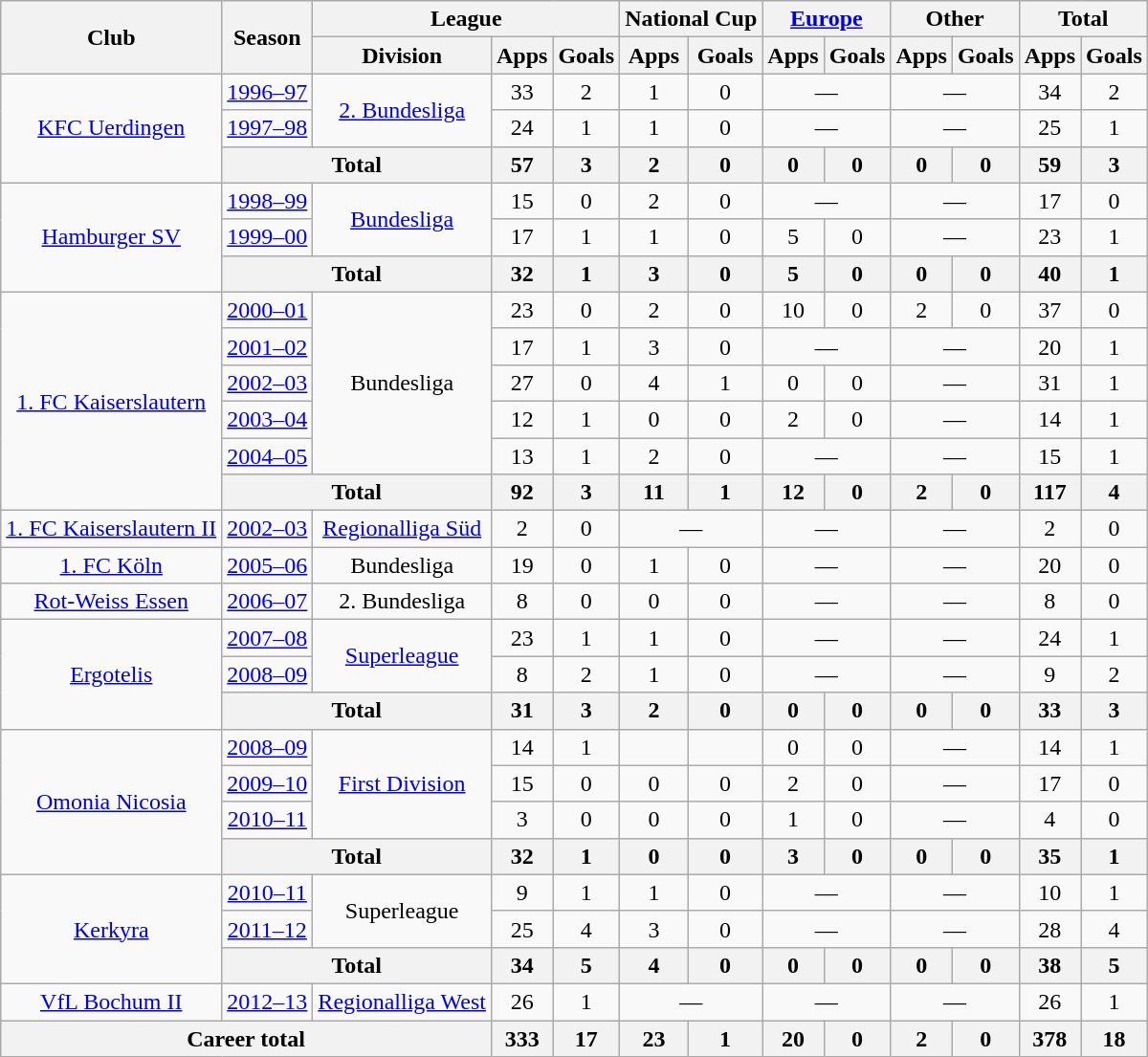<table class="wikitable" style="text-align:center">
<tr>
<th rowspan="2">Club</th>
<th rowspan="2">Season</th>
<th colspan="3">League</th>
<th colspan="2">National Cup</th>
<th colspan="2"><a href='#'>Europe</a></th>
<th colspan="2">Other</th>
<th colspan="2">Total</th>
</tr>
<tr>
<th>Division</th>
<th>Apps</th>
<th>Goals</th>
<th>Apps</th>
<th>Goals</th>
<th>Apps</th>
<th>Goals</th>
<th>Apps</th>
<th>Goals</th>
<th>Apps</th>
<th>Goals</th>
</tr>
<tr>
<td rowspan="3"><a href='#'>KFC Uerdingen</a></td>
<td><a href='#'>1996–97</a></td>
<td rowspan="2"><a href='#'>2. Bundesliga</a></td>
<td>33</td>
<td>2</td>
<td>1</td>
<td>0</td>
<td colspan="2">—</td>
<td colspan="2">—</td>
<td>34</td>
<td>2</td>
</tr>
<tr>
<td><a href='#'>1997–98</a></td>
<td>24</td>
<td>1</td>
<td>1</td>
<td>0</td>
<td colspan="2">—</td>
<td colspan="2">—</td>
<td>25</td>
<td>1</td>
</tr>
<tr>
<th colspan="2">Total</th>
<th>57</th>
<th>3</th>
<th>2</th>
<th>0</th>
<th>0</th>
<th>0</th>
<th>0</th>
<th>0</th>
<th>59</th>
<th>3</th>
</tr>
<tr>
<td rowspan="3"><a href='#'>Hamburger SV</a></td>
<td><a href='#'>1998–99</a></td>
<td rowspan="2"><a href='#'>Bundesliga</a></td>
<td>15</td>
<td>0</td>
<td>2</td>
<td>0</td>
<td colspan="2">—</td>
<td colspan="2">—</td>
<td>17</td>
<td>0</td>
</tr>
<tr>
<td><a href='#'>1999–00</a></td>
<td>17</td>
<td>1</td>
<td>1</td>
<td>0</td>
<td>5</td>
<td>0</td>
<td colspan="2">—</td>
<td>23</td>
<td>1</td>
</tr>
<tr>
<th colspan="2">Total</th>
<th>32</th>
<th>1</th>
<th>3</th>
<th>0</th>
<th>5</th>
<th>0</th>
<th>0</th>
<th>0</th>
<th>40</th>
<th>1</th>
</tr>
<tr>
<td rowspan="6"><a href='#'>1. FC Kaiserslautern</a></td>
<td><a href='#'>2000–01</a></td>
<td rowspan="5">Bundesliga</td>
<td>23</td>
<td>0</td>
<td>2</td>
<td>0</td>
<td>10</td>
<td>0</td>
<td>2</td>
<td>0</td>
<td>37</td>
<td>0</td>
</tr>
<tr>
<td><a href='#'>2001–02</a></td>
<td>17</td>
<td>1</td>
<td>3</td>
<td>0</td>
<td colspan="2">—</td>
<td colspan="2">—</td>
<td>20</td>
<td>1</td>
</tr>
<tr>
<td><a href='#'>2002–03</a></td>
<td>27</td>
<td>0</td>
<td>4</td>
<td>1</td>
<td>0</td>
<td>0</td>
<td colspan="2">—</td>
<td>31</td>
<td>1</td>
</tr>
<tr>
<td><a href='#'>2003–04</a></td>
<td>12</td>
<td>1</td>
<td>0</td>
<td>0</td>
<td>2</td>
<td>0</td>
<td colspan="2">—</td>
<td>14</td>
<td>1</td>
</tr>
<tr>
<td><a href='#'>2004–05</a></td>
<td>13</td>
<td>1</td>
<td>2</td>
<td>0</td>
<td colspan="2">—</td>
<td colspan="2">—</td>
<td>15</td>
<td>1</td>
</tr>
<tr>
<th colspan="2">Total</th>
<th>92</th>
<th>3</th>
<th>11</th>
<th>1</th>
<th>12</th>
<th>0</th>
<th>2</th>
<th>0</th>
<th>117</th>
<th>4</th>
</tr>
<tr>
<td><a href='#'>1. FC Kaiserslautern II</a></td>
<td><a href='#'>2002–03</a></td>
<td><a href='#'>Regionalliga Süd</a></td>
<td>2</td>
<td>0</td>
<td colspan="2">—</td>
<td colspan="2">—</td>
<td colspan="2">—</td>
<td>2</td>
<td>0</td>
</tr>
<tr>
<td><a href='#'>1. FC Köln</a></td>
<td><a href='#'>2005–06</a></td>
<td>Bundesliga</td>
<td>19</td>
<td>0</td>
<td>1</td>
<td>0</td>
<td colspan="2">—</td>
<td colspan="2">—</td>
<td>20</td>
<td>0</td>
</tr>
<tr>
<td><a href='#'>Rot-Weiss Essen</a></td>
<td><a href='#'>2006–07</a></td>
<td>2. Bundesliga</td>
<td>8</td>
<td>0</td>
<td>0</td>
<td>0</td>
<td colspan="2">—</td>
<td colspan="2">—</td>
<td>8</td>
<td>0</td>
</tr>
<tr>
<td rowspan="3"><a href='#'>Ergotelis</a></td>
<td><a href='#'>2007–08</a></td>
<td rowspan="2"><a href='#'>Superleague</a></td>
<td>23</td>
<td>1</td>
<td>1</td>
<td>0</td>
<td colspan="2">—</td>
<td colspan="2">—</td>
<td>24</td>
<td>1</td>
</tr>
<tr>
<td><a href='#'>2008–09</a></td>
<td>8</td>
<td>2</td>
<td>1</td>
<td>0</td>
<td colspan="2">—</td>
<td colspan="2">—</td>
<td>9</td>
<td>2</td>
</tr>
<tr>
<th colspan="2">Total</th>
<th>31</th>
<th>3</th>
<th>2</th>
<th>0</th>
<th>0</th>
<th>0</th>
<th>0</th>
<th>0</th>
<th>33</th>
<th>3</th>
</tr>
<tr>
<td rowspan="4"><a href='#'>Omonia Nicosia</a></td>
<td><a href='#'>2008–09</a></td>
<td rowspan="3"><a href='#'>First Division</a></td>
<td>14</td>
<td>1</td>
<td></td>
<td></td>
<td>0</td>
<td>0</td>
<td colspan="2">—</td>
<td>14</td>
<td>1</td>
</tr>
<tr>
<td><a href='#'>2009–10</a></td>
<td>15</td>
<td>0</td>
<td>0</td>
<td>0</td>
<td>2</td>
<td>0</td>
<td colspan="2">—</td>
<td>17</td>
<td>0</td>
</tr>
<tr>
<td><a href='#'>2010–11</a></td>
<td>3</td>
<td>0</td>
<td>0</td>
<td>0</td>
<td>1</td>
<td>0</td>
<td colspan="2">—</td>
<td>4</td>
<td>0</td>
</tr>
<tr>
<th colspan="2">Total</th>
<th>32</th>
<th>1</th>
<th>0</th>
<th>0</th>
<th>3</th>
<th>0</th>
<th>0</th>
<th>0</th>
<th>35</th>
<th>1</th>
</tr>
<tr>
<td rowspan="3"><a href='#'>Kerkyra</a></td>
<td><a href='#'>2010–11</a></td>
<td rowspan="2">Superleague</td>
<td>9</td>
<td>1</td>
<td>1</td>
<td>0</td>
<td colspan="2">—</td>
<td colspan="2">—</td>
<td>10</td>
<td>1</td>
</tr>
<tr>
<td><a href='#'>2011–12</a></td>
<td>25</td>
<td>4</td>
<td>3</td>
<td>0</td>
<td colspan="2">—</td>
<td colspan="2">—</td>
<td>28</td>
<td>4</td>
</tr>
<tr>
<th colspan="2">Total</th>
<th>34</th>
<th>5</th>
<th>4</th>
<th>0</th>
<th>0</th>
<th>0</th>
<th>0</th>
<th>0</th>
<th>38</th>
<th>5</th>
</tr>
<tr>
<td><a href='#'>VfL Bochum II</a></td>
<td><a href='#'>2012–13</a></td>
<td><a href='#'>Regionalliga West</a></td>
<td>26</td>
<td>1</td>
<td colspan="2">—</td>
<td colspan="2">—</td>
<td colspan="2">—</td>
<td>26</td>
<td>1</td>
</tr>
<tr>
<th colspan="3">Career total</th>
<th>333</th>
<th>17</th>
<th>23</th>
<th>1</th>
<th>20</th>
<th>0</th>
<th>2</th>
<th>0</th>
<th>378</th>
<th>18</th>
</tr>
</table>
